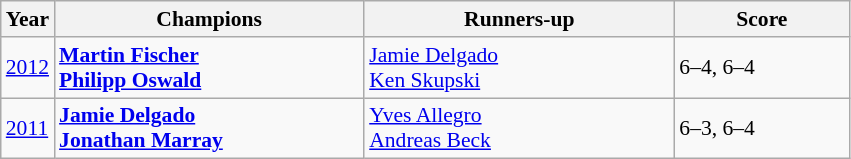<table class="wikitable" style="font-size:90%">
<tr>
<th>Year</th>
<th width="200">Champions</th>
<th width="200">Runners-up</th>
<th width="110">Score</th>
</tr>
<tr>
<td><a href='#'>2012</a></td>
<td><strong> <a href='#'>Martin Fischer</a> <br>  <a href='#'>Philipp Oswald</a></strong></td>
<td> <a href='#'>Jamie Delgado</a> <br>  <a href='#'>Ken Skupski</a></td>
<td>6–4, 6–4</td>
</tr>
<tr>
<td><a href='#'>2011</a></td>
<td><strong> <a href='#'>Jamie Delgado</a> <br>  <a href='#'>Jonathan Marray</a></strong></td>
<td> <a href='#'>Yves Allegro</a> <br>  <a href='#'>Andreas Beck</a></td>
<td>6–3, 6–4</td>
</tr>
</table>
